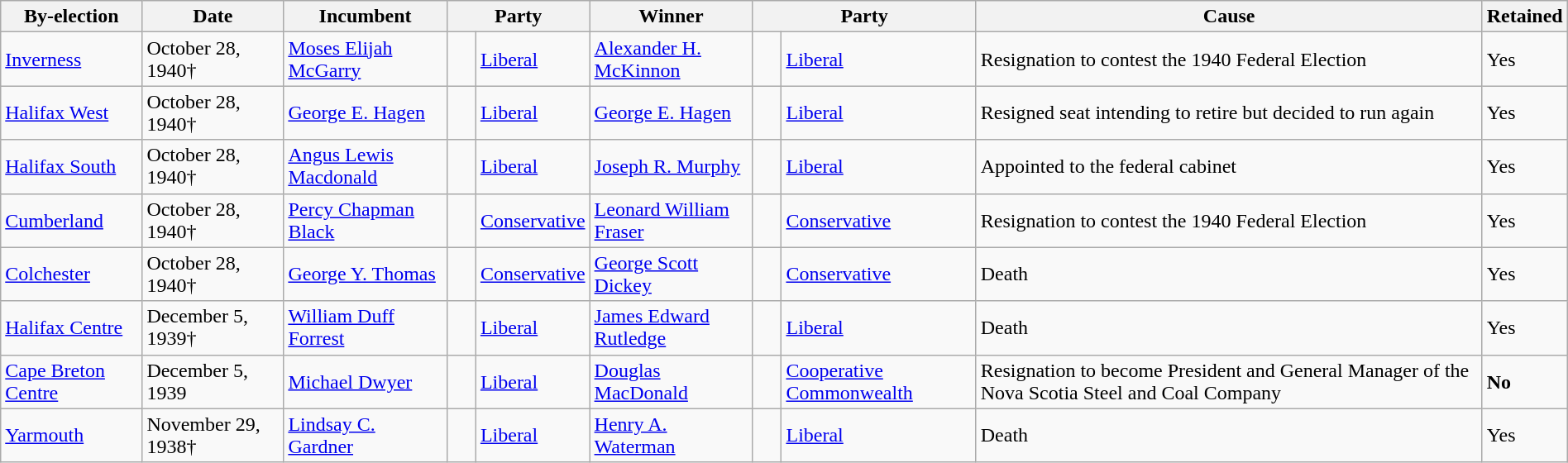<table class=wikitable style="width:100%">
<tr>
<th>By-election</th>
<th>Date</th>
<th>Incumbent</th>
<th colspan=2>Party</th>
<th>Winner</th>
<th colspan=2>Party</th>
<th>Cause</th>
<th>Retained</th>
</tr>
<tr>
<td><a href='#'>Inverness</a></td>
<td>October 28, 1940†</td>
<td><a href='#'>Moses Elijah McGarry</a></td>
<td>    </td>
<td><a href='#'>Liberal</a></td>
<td><a href='#'>Alexander H. McKinnon</a></td>
<td>    </td>
<td><a href='#'>Liberal</a></td>
<td>Resignation to contest the 1940 Federal Election</td>
<td>Yes</td>
</tr>
<tr>
<td><a href='#'>Halifax West</a></td>
<td>October 28, 1940†</td>
<td><a href='#'>George E. Hagen</a></td>
<td>    </td>
<td><a href='#'>Liberal</a></td>
<td><a href='#'>George E. Hagen</a></td>
<td>    </td>
<td><a href='#'>Liberal</a></td>
<td>Resigned seat intending to retire but decided to run again</td>
<td>Yes</td>
</tr>
<tr>
<td><a href='#'>Halifax South</a></td>
<td>October 28, 1940†</td>
<td><a href='#'>Angus Lewis Macdonald</a></td>
<td>    </td>
<td><a href='#'>Liberal</a></td>
<td><a href='#'>Joseph R. Murphy</a></td>
<td>    </td>
<td><a href='#'>Liberal</a></td>
<td>Appointed to the federal cabinet</td>
<td>Yes</td>
</tr>
<tr>
<td><a href='#'>Cumberland</a></td>
<td>October 28, 1940†</td>
<td><a href='#'>Percy Chapman Black</a></td>
<td>    </td>
<td><a href='#'>Conservative</a></td>
<td><a href='#'>Leonard William Fraser</a></td>
<td>    </td>
<td><a href='#'>Conservative</a></td>
<td>Resignation to contest the 1940 Federal Election</td>
<td>Yes</td>
</tr>
<tr>
<td><a href='#'>Colchester</a></td>
<td>October 28, 1940†</td>
<td><a href='#'>George Y. Thomas</a></td>
<td>    </td>
<td><a href='#'>Conservative</a></td>
<td><a href='#'>George Scott Dickey</a></td>
<td>    </td>
<td><a href='#'>Conservative</a></td>
<td>Death</td>
<td>Yes</td>
</tr>
<tr>
<td><a href='#'>Halifax Centre</a></td>
<td>December 5, 1939†</td>
<td><a href='#'>William Duff Forrest</a></td>
<td>    </td>
<td><a href='#'>Liberal</a></td>
<td><a href='#'>James Edward Rutledge</a></td>
<td>    </td>
<td><a href='#'>Liberal</a></td>
<td>Death</td>
<td>Yes</td>
</tr>
<tr>
<td><a href='#'>Cape Breton Centre</a></td>
<td>December 5, 1939</td>
<td><a href='#'>Michael Dwyer</a></td>
<td>    </td>
<td><a href='#'>Liberal</a></td>
<td><a href='#'>Douglas MacDonald</a></td>
<td>    </td>
<td><a href='#'>Cooperative Commonwealth</a></td>
<td>Resignation to become President and General Manager of the Nova Scotia Steel and Coal Company</td>
<td><strong>No</strong></td>
</tr>
<tr>
<td><a href='#'>Yarmouth</a></td>
<td>November 29, 1938†</td>
<td><a href='#'>Lindsay C. Gardner</a></td>
<td>    </td>
<td><a href='#'>Liberal</a></td>
<td><a href='#'>Henry A. Waterman</a></td>
<td>    </td>
<td><a href='#'>Liberal</a></td>
<td>Death</td>
<td>Yes</td>
</tr>
</table>
